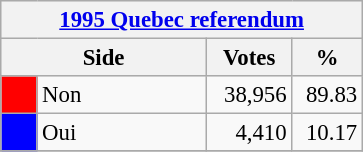<table class="wikitable" style="font-size: 95%; clear:both">
<tr style="background-color:#E9E9E9">
<th colspan=4><a href='#'>1995 Quebec referendum</a></th>
</tr>
<tr style="background-color:#E9E9E9">
<th colspan=2 style="width: 130px">Side</th>
<th style="width: 50px">Votes</th>
<th style="width: 40px">%</th>
</tr>
<tr>
<td bgcolor="red"></td>
<td>Non</td>
<td align="right">38,956</td>
<td align="right">89.83</td>
</tr>
<tr>
<td bgcolor="blue"></td>
<td>Oui</td>
<td align="right">4,410</td>
<td align="right">10.17</td>
</tr>
<tr>
</tr>
</table>
